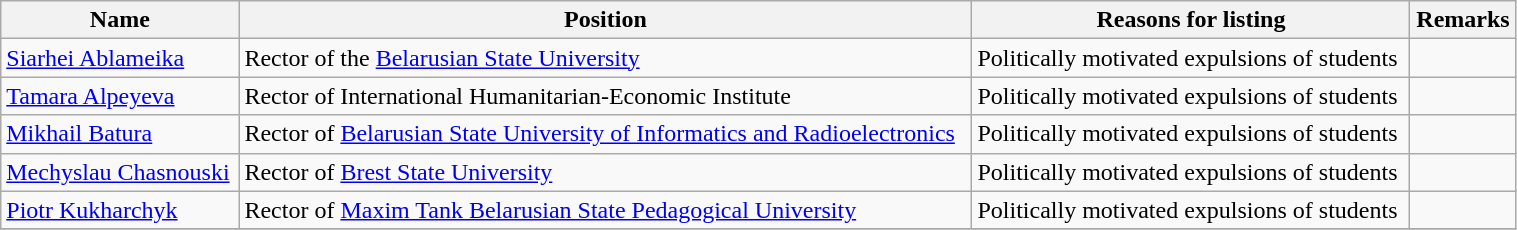<table class="wikitable sortable" style="width: 80%">
<tr>
<th>Name</th>
<th>Position</th>
<th>Reasons for listing</th>
<th>Remarks</th>
</tr>
<tr>
<td><a href='#'>Siarhei Ablameika</a></td>
<td>Rector of the <a href='#'>Belarusian State University</a></td>
<td>Politically motivated expulsions of students</td>
<td></td>
</tr>
<tr>
<td><a href='#'>Tamara Alpeyeva</a></td>
<td>Rector of International Humanitarian-Economic Institute</td>
<td>Politically motivated expulsions of students</td>
<td></td>
</tr>
<tr>
<td><a href='#'>Mikhail Batura</a></td>
<td>Rector of <a href='#'>Belarusian State University of Informatics and Radioelectronics</a></td>
<td>Politically motivated expulsions of students</td>
<td></td>
</tr>
<tr>
<td><a href='#'>Mechyslau Chasnouski</a></td>
<td>Rector of <a href='#'>Brest State University</a></td>
<td>Politically motivated expulsions of students</td>
<td></td>
</tr>
<tr>
<td><a href='#'>Piotr Kukharchyk</a></td>
<td>Rector of <a href='#'>Maxim Tank Belarusian State Pedagogical University</a></td>
<td>Politically motivated expulsions of students</td>
<td></td>
</tr>
<tr>
</tr>
</table>
